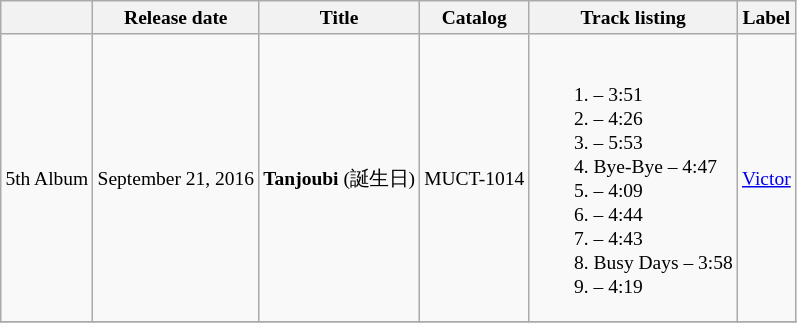<table class="wikitable" style=font-size:small>
<tr>
<th> </th>
<th>Release date</th>
<th>Title</th>
<th>Catalog</th>
<th>Track listing</th>
<th>Label</th>
</tr>
<tr>
<td>5th Album</td>
<td>September 21, 2016</td>
<td><strong>Tanjoubi</strong> (誕生日)</td>
<td>MUCT-1014</td>
<td><br><ol><li> – 3:51</li><li> – 4:26</li><li> – 5:53</li><li>Bye-Bye – 4:47</li><li> – 4:09</li><li> – 4:44</li><li> – 4:43</li><li>Busy Days – 3:58</li><li> – 4:19</li></ol></td>
<td><a href='#'>Victor</a></td>
</tr>
<tr>
</tr>
</table>
